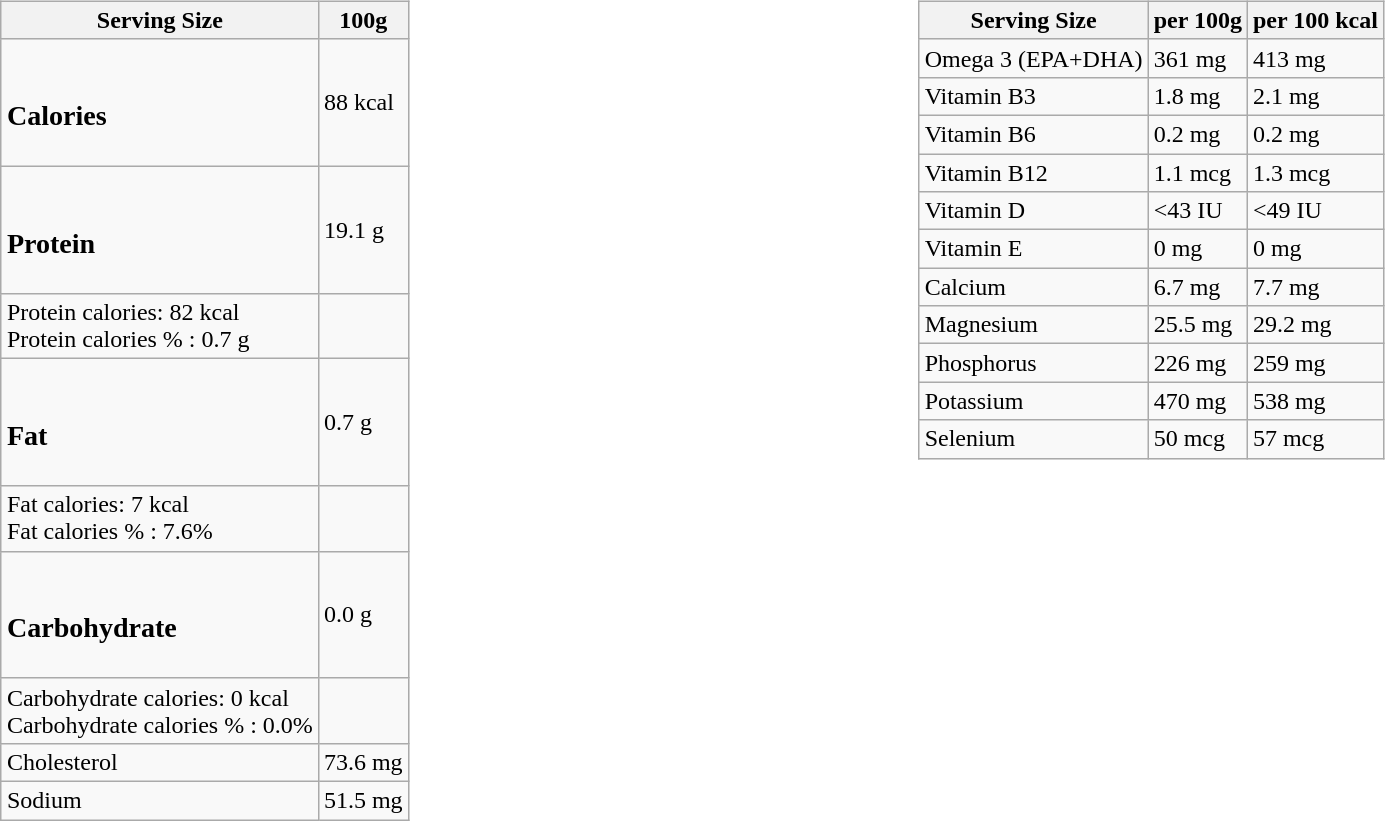<table style="width:100%; text-align:left;">
<tr style="vertical-align:top;">
<td style="width:50%;"><br><table class="wikitable" style="margin:auto; text-align:left;">
<tr>
<th>Serving Size</th>
<th>100g</th>
</tr>
<tr>
<td><br><h3>Calories</h3></td>
<td>88 kcal</td>
</tr>
<tr>
<td><br><h3>Protein</h3></td>
<td>19.1 g</td>
</tr>
<tr>
<td>Protein calories: 82 kcal<br>Protein calories % : 0.7 g</td>
<td></td>
</tr>
<tr>
<td><br><h3>Fat</h3></td>
<td>0.7 g</td>
</tr>
<tr>
<td>Fat calories: 7 kcal<br>Fat calories % : 7.6%</td>
<td></td>
</tr>
<tr>
<td><br><h3>Carbohydrate</h3></td>
<td>0.0 g</td>
</tr>
<tr>
<td>Carbohydrate calories: 0 kcal<br>Carbohydrate calories % : 0.0%</td>
<td></td>
</tr>
<tr>
<td>Cholesterol</td>
<td>73.6 mg</td>
</tr>
<tr>
<td>Sodium</td>
<td>51.5 mg</td>
</tr>
</table>
</td>
<td style="width:50%;"><br><table class="wikitable" style="margin:auto; text-align:left;">
<tr>
<th>Serving Size</th>
<th>per 100g</th>
<th>per 100 kcal</th>
</tr>
<tr>
<td>Omega 3 (EPA+DHA)</td>
<td>361 mg</td>
<td>413 mg</td>
</tr>
<tr>
<td>Vitamin B3</td>
<td>1.8 mg</td>
<td>2.1 mg</td>
</tr>
<tr>
<td>Vitamin B6</td>
<td>0.2 mg</td>
<td>0.2 mg</td>
</tr>
<tr>
<td>Vitamin B12</td>
<td>1.1 mcg</td>
<td>1.3 mcg</td>
</tr>
<tr>
<td>Vitamin D</td>
<td><43 IU</td>
<td><49 IU</td>
</tr>
<tr>
<td>Vitamin E</td>
<td>0 mg</td>
<td>0 mg</td>
</tr>
<tr>
<td>Calcium</td>
<td>6.7 mg</td>
<td>7.7 mg</td>
</tr>
<tr>
<td>Magnesium</td>
<td>25.5 mg</td>
<td>29.2 mg</td>
</tr>
<tr>
<td>Phosphorus</td>
<td>226 mg</td>
<td>259 mg</td>
</tr>
<tr>
<td>Potassium</td>
<td>470 mg</td>
<td>538 mg</td>
</tr>
<tr>
<td>Selenium</td>
<td>50 mcg</td>
<td>57 mcg</td>
</tr>
</table>
</td>
</tr>
</table>
